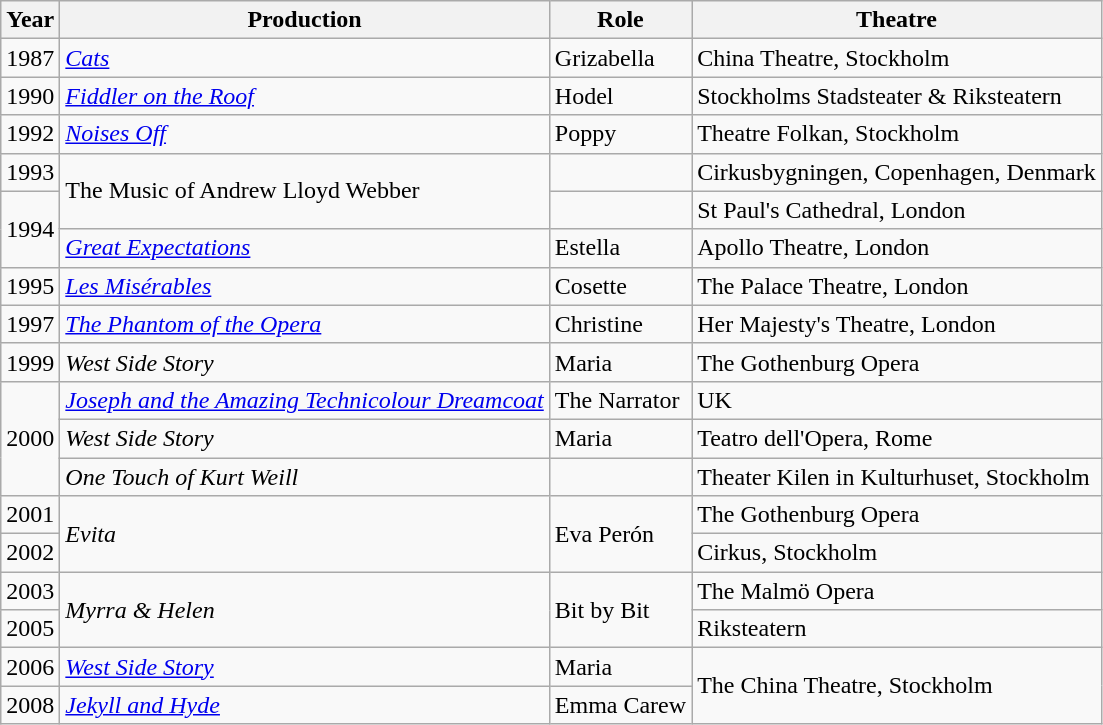<table class="wikitable">
<tr>
<th>Year</th>
<th>Production</th>
<th>Role</th>
<th>Theatre</th>
</tr>
<tr>
<td>1987</td>
<td><em><a href='#'>Cats</a></em></td>
<td>Grizabella</td>
<td>China Theatre, Stockholm</td>
</tr>
<tr>
<td>1990</td>
<td><em><a href='#'>Fiddler on the Roof</a></em></td>
<td>Hodel</td>
<td>Stockholms Stadsteater & Riksteatern</td>
</tr>
<tr>
<td>1992</td>
<td><em><a href='#'>Noises Off</a></em></td>
<td>Poppy</td>
<td>Theatre Folkan, Stockholm</td>
</tr>
<tr>
<td>1993</td>
<td rowspan="2">The Music of Andrew Lloyd Webber</td>
<td></td>
<td>Cirkusbygningen, Copenhagen, Denmark</td>
</tr>
<tr>
<td rowspan="2">1994</td>
<td></td>
<td>St Paul's Cathedral, London</td>
</tr>
<tr>
<td><em><a href='#'>Great Expectations</a></em></td>
<td>Estella</td>
<td>Apollo Theatre, London</td>
</tr>
<tr>
<td>1995</td>
<td><em><a href='#'>Les Misérables</a></em></td>
<td>Cosette</td>
<td>The Palace Theatre, London</td>
</tr>
<tr>
<td>1997</td>
<td><em><a href='#'>The Phantom of the Opera</a></em></td>
<td>Christine</td>
<td>Her Majesty's Theatre, London</td>
</tr>
<tr>
<td>1999</td>
<td><em>West Side Story</em></td>
<td>Maria</td>
<td>The Gothenburg Opera</td>
</tr>
<tr>
<td rowspan="3">2000</td>
<td><em><a href='#'>Joseph and the Amazing Technicolour Dreamcoat</a></em></td>
<td>The Narrator</td>
<td>UK</td>
</tr>
<tr>
<td><em>West Side Story</em></td>
<td>Maria</td>
<td>Teatro dell'Opera, Rome</td>
</tr>
<tr>
<td><em>One Touch of Kurt Weill</em></td>
<td></td>
<td>Theater Kilen in Kulturhuset, Stockholm</td>
</tr>
<tr>
<td>2001</td>
<td rowspan="2"><em>Evita</em></td>
<td rowspan="2">Eva Perón</td>
<td>The Gothenburg Opera</td>
</tr>
<tr>
<td>2002</td>
<td>Cirkus, Stockholm</td>
</tr>
<tr>
<td>2003</td>
<td rowspan="2"><em>Myrra & Helen</em></td>
<td rowspan="2">Bit by Bit</td>
<td>The Malmö Opera</td>
</tr>
<tr>
<td>2005</td>
<td>Riksteatern</td>
</tr>
<tr>
<td>2006</td>
<td><em><a href='#'>West Side Story</a></em></td>
<td>Maria</td>
<td rowspan="2">The China Theatre, Stockholm</td>
</tr>
<tr>
<td>2008</td>
<td><em><a href='#'>Jekyll and Hyde</a></em></td>
<td>Emma Carew</td>
</tr>
</table>
